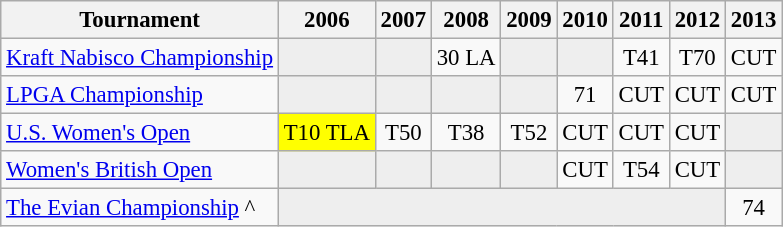<table class="wikitable" style="font-size:95%;text-align:center;">
<tr>
<th>Tournament</th>
<th>2006</th>
<th>2007</th>
<th>2008</th>
<th>2009</th>
<th>2010</th>
<th>2011</th>
<th>2012</th>
<th>2013</th>
</tr>
<tr>
<td align=left><a href='#'>Kraft Nabisco Championship</a></td>
<td style="background:#eeeeee;"></td>
<td style="background:#eeeeee;"></td>
<td>30 <span>LA</span></td>
<td style="background:#eeeeee;"></td>
<td style="background:#eeeeee;"></td>
<td>T41</td>
<td>T70</td>
<td>CUT</td>
</tr>
<tr>
<td align=left><a href='#'>LPGA Championship</a></td>
<td style="background:#eeeeee;"></td>
<td style="background:#eeeeee;"></td>
<td style="background:#eeeeee;"></td>
<td style="background:#eeeeee;"></td>
<td>71</td>
<td>CUT</td>
<td>CUT</td>
<td>CUT</td>
</tr>
<tr>
<td align=left><a href='#'>U.S. Women's Open</a></td>
<td style="background:yellow;">T10 <span>TLA</span></td>
<td>T50</td>
<td>T38</td>
<td>T52</td>
<td>CUT</td>
<td>CUT</td>
<td>CUT</td>
<td style="background:#eeeeee;"></td>
</tr>
<tr>
<td align=left><a href='#'>Women's British Open</a></td>
<td style="background:#eeeeee;"></td>
<td style="background:#eeeeee;"></td>
<td style="background:#eeeeee;"></td>
<td style="background:#eeeeee;"></td>
<td>CUT</td>
<td>T54</td>
<td>CUT</td>
<td style="background:#eeeeee;"></td>
</tr>
<tr>
<td align=left><a href='#'>The Evian Championship</a> ^</td>
<td style="background:#eee;" colspan="7"></td>
<td>74</td>
</tr>
</table>
